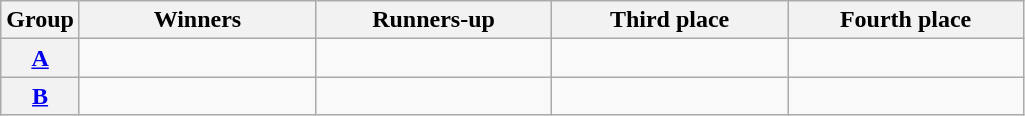<table class=wikitable>
<tr>
<th>Group</th>
<th width=150>Winners</th>
<th width=150>Runners-up</th>
<th width=150>Third place</th>
<th width=150>Fourth place</th>
</tr>
<tr>
<th><a href='#'>A</a></th>
<td></td>
<td></td>
<td></td>
<td></td>
</tr>
<tr>
<th><a href='#'>B</a></th>
<td></td>
<td></td>
<td></td>
<td></td>
</tr>
</table>
